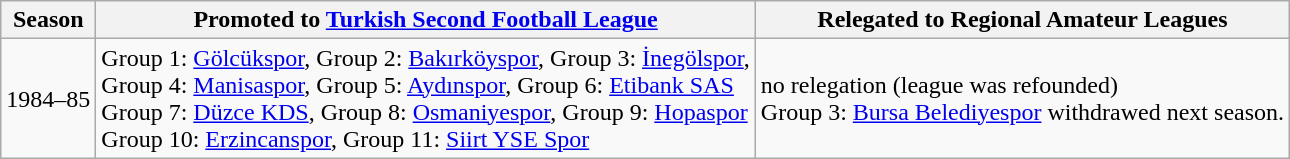<table class="wikitable">
<tr>
<th>Season</th>
<th>Promoted to <a href='#'>Turkish Second Football League</a></th>
<th>Relegated to Regional Amateur Leagues</th>
</tr>
<tr>
<td>1984–85</td>
<td>Group 1: <a href='#'>Gölcükspor</a>, Group 2: <a href='#'>Bakırköyspor</a>, Group 3: <a href='#'>İnegölspor</a>, <br> Group 4: <a href='#'>Manisaspor</a>, Group 5: <a href='#'>Aydınspor</a>, Group 6: <a href='#'>Etibank SAS</a><br> Group 7: <a href='#'>Düzce KDS</a>, Group 8: <a href='#'>Osmaniyespor</a>, Group 9: <a href='#'>Hopaspor</a><br>Group 10: <a href='#'>Erzincanspor</a>, Group 11: <a href='#'>Siirt YSE Spor</a></td>
<td>no relegation (league was refounded)<br>Group 3: <a href='#'>Bursa Belediyespor</a> withdrawed next season.</td>
</tr>
</table>
